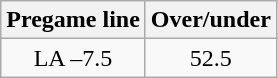<table class="wikitable">
<tr align="center">
<th style=>Pregame line</th>
<th style=>Over/under</th>
</tr>
<tr align="center">
<td>LA –7.5</td>
<td>52.5</td>
</tr>
</table>
